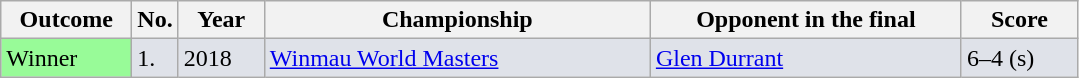<table class="sortable wikitable">
<tr>
<th style="width:80px;">Outcome</th>
<th style="width:20px;">No.</th>
<th style="width:50px;">Year</th>
<th style="width:250px;">Championship</th>
<th style="width:200px;">Opponent in the final</th>
<th style="width:70px;">Score</th>
</tr>
<tr style="background:#dfe2e9;">
<td style="background:#98FB98">Winner</td>
<td>1.</td>
<td>2018</td>
<td><a href='#'>Winmau World Masters</a></td>
<td> <a href='#'>Glen Durrant</a></td>
<td>6–4 (s)</td>
</tr>
</table>
